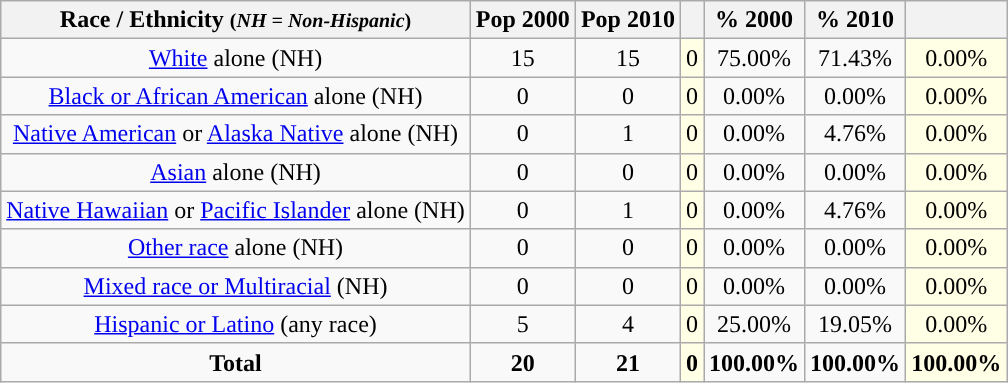<table class="wikitable" style="text-align:center;">
<tr>
<th>Race / Ethnicity <small>(<em>NH = Non-Hispanic</em>)</small></th>
<th>Pop 2000</th>
<th>Pop 2010</th>
<th></th>
<th>% 2000</th>
<th>% 2010</th>
<th></th>
</tr>
<tr>
<td><a href='#'>White</a> alone (NH)</td>
<td>15</td>
<td>15</td>
<td style='background: #ffffe6;'>0</td>
<td>75.00%</td>
<td>71.43%</td>
<td style='background: #ffffe6;'>0.00%</td>
</tr>
<tr>
<td><a href='#'>Black or African American</a> alone (NH)</td>
<td>0</td>
<td>0</td>
<td style='background: #ffffe6;'>0</td>
<td>0.00%</td>
<td>0.00%</td>
<td style='background: #ffffe6;'>0.00%</td>
</tr>
<tr>
<td><a href='#'>Native American</a> or <a href='#'>Alaska Native</a> alone (NH)</td>
<td>0</td>
<td>1</td>
<td style='background: #ffffe6;'>0</td>
<td>0.00%</td>
<td>4.76%</td>
<td style='background: #ffffe6;'>0.00%</td>
</tr>
<tr>
<td><a href='#'>Asian</a> alone (NH)</td>
<td>0</td>
<td>0</td>
<td style='background: #ffffe6;'>0</td>
<td>0.00%</td>
<td>0.00%</td>
<td style='background: #ffffe6;'>0.00%</td>
</tr>
<tr>
<td><a href='#'>Native Hawaiian</a> or <a href='#'>Pacific Islander</a> alone (NH)</td>
<td>0</td>
<td>1</td>
<td style='background: #ffffe6;'>0</td>
<td>0.00%</td>
<td>4.76%</td>
<td style='background: #ffffe6;'>0.00%</td>
</tr>
<tr>
<td><a href='#'>Other race</a> alone (NH)</td>
<td>0</td>
<td>0</td>
<td style='background: #ffffe6;'>0</td>
<td>0.00%</td>
<td>0.00%</td>
<td style='background: #ffffe6;'>0.00%</td>
</tr>
<tr>
<td><a href='#'>Mixed race or Multiracial</a> (NH)</td>
<td>0</td>
<td>0</td>
<td style='background: #ffffe6;'>0</td>
<td>0.00%</td>
<td>0.00%</td>
<td style='background: #ffffe6;'>0.00%</td>
</tr>
<tr>
<td><a href='#'>Hispanic or Latino</a> (any race)</td>
<td>5</td>
<td>4</td>
<td style='background: #ffffe6;'>0</td>
<td>25.00%</td>
<td>19.05%</td>
<td style='background: #ffffe6;'>0.00%</td>
</tr>
<tr>
<td><strong>Total</strong></td>
<td><strong>20</strong></td>
<td><strong>21</strong></td>
<td style='background: #ffffe6;'><strong>0</strong></td>
<td><strong>100.00%</strong></td>
<td><strong>100.00%</strong></td>
<td style='background: #ffffe6;'><strong>100.00%</strong></td>
</tr>
</table>
